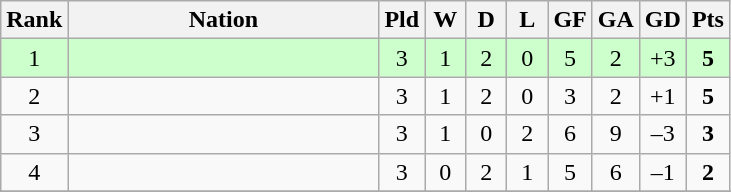<table class="wikitable" style="text-align: center;">
<tr>
<th width=5>Rank</th>
<th width=200>Nation</th>
<th width=20>Pld</th>
<th width=20>W</th>
<th width=20>D</th>
<th width=20>L</th>
<th width=20>GF</th>
<th width=20>GA</th>
<th width=20>GD</th>
<th width=20>Pts</th>
</tr>
<tr style="background:#ccffcc">
<td>1</td>
<td style="text-align:left"></td>
<td>3</td>
<td>1</td>
<td>2</td>
<td>0</td>
<td>5</td>
<td>2</td>
<td>+3</td>
<td><strong>5</strong></td>
</tr>
<tr>
<td>2</td>
<td style="text-align:left"></td>
<td>3</td>
<td>1</td>
<td>2</td>
<td>0</td>
<td>3</td>
<td>2</td>
<td>+1</td>
<td><strong>5</strong></td>
</tr>
<tr>
<td>3</td>
<td style="text-align:left"></td>
<td>3</td>
<td>1</td>
<td>0</td>
<td>2</td>
<td>6</td>
<td>9</td>
<td>–3</td>
<td><strong>3</strong></td>
</tr>
<tr>
<td>4</td>
<td style="text-align:left"></td>
<td>3</td>
<td>0</td>
<td>2</td>
<td>1</td>
<td>5</td>
<td>6</td>
<td>–1</td>
<td><strong>2</strong></td>
</tr>
<tr>
</tr>
</table>
